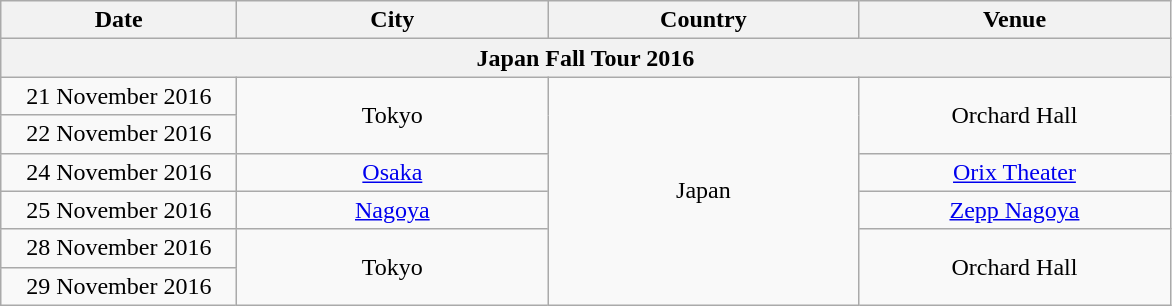<table class="wikitable" style="text-align:center;">
<tr>
<th style="width:150px;">Date</th>
<th style="width:200px;">City</th>
<th style="width:200px;">Country</th>
<th style="width:200px;">Venue</th>
</tr>
<tr>
<th colspan="4">Japan Fall Tour 2016</th>
</tr>
<tr>
<td>21 November 2016</td>
<td rowspan="2">Tokyo</td>
<td rowspan="6">Japan</td>
<td rowspan="2">Orchard Hall</td>
</tr>
<tr>
<td>22 November 2016</td>
</tr>
<tr>
<td>24 November 2016</td>
<td><a href='#'>Osaka</a></td>
<td><a href='#'>Orix Theater</a></td>
</tr>
<tr>
<td>25 November 2016</td>
<td><a href='#'>Nagoya</a></td>
<td><a href='#'>Zepp Nagoya</a></td>
</tr>
<tr>
<td>28 November 2016</td>
<td rowspan="2">Tokyo</td>
<td rowspan="2">Orchard Hall</td>
</tr>
<tr>
<td>29 November 2016</td>
</tr>
</table>
